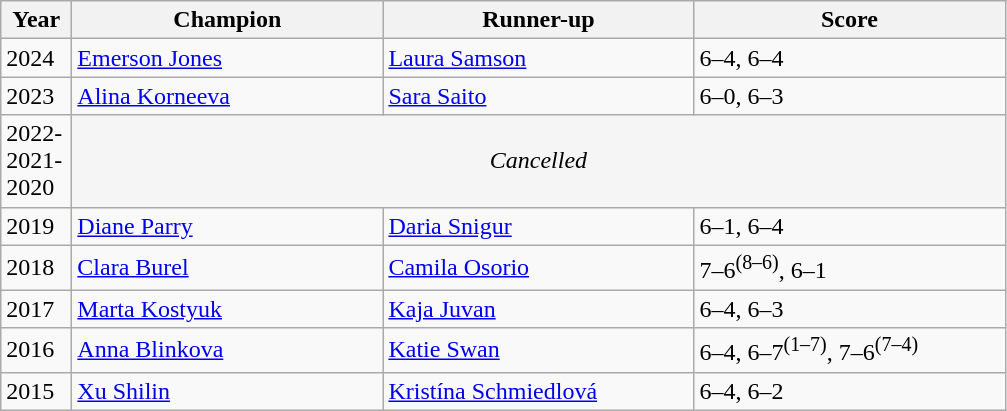<table class=wikitable>
<tr style="white-space: nowrap;">
<th style="width:40px">Year</th>
<th style="width:200px">Champion</th>
<th style="width:200px">Runner-up</th>
<th style="width:200px" class="unsortable">Score</th>
</tr>
<tr>
<td>2024</td>
<td> <a href='#'>Emerson Jones</a></td>
<td> <a href='#'>Laura Samson</a></td>
<td>6–4, 6–4</td>
</tr>
<tr>
<td>2023</td>
<td> <a href='#'>Alina Korneeva</a></td>
<td> <a href='#'>Sara Saito</a></td>
<td>6–0, 6–3</td>
</tr>
<tr>
<td>2022-2021-2020</td>
<td bgcolor=f5f5f5 align=center colspan=3><em>Cancelled</em></td>
</tr>
<tr>
<td>2019</td>
<td> <a href='#'>Diane Parry</a></td>
<td> <a href='#'>Daria Snigur</a></td>
<td>6–1, 6–4</td>
</tr>
<tr>
<td>2018</td>
<td> <a href='#'>Clara Burel</a></td>
<td> <a href='#'>Camila Osorio</a></td>
<td>7–6<sup>(8–6)</sup>, 6–1</td>
</tr>
<tr>
<td>2017</td>
<td> <a href='#'>Marta Kostyuk</a></td>
<td> <a href='#'>Kaja Juvan</a></td>
<td>6–4, 6–3</td>
</tr>
<tr>
<td>2016</td>
<td> <a href='#'>Anna Blinkova</a></td>
<td> <a href='#'>Katie Swan</a></td>
<td>6–4, 6–7<sup>(1–7)</sup>, 7–6<sup>(7–4)</sup></td>
</tr>
<tr>
<td>2015</td>
<td> <a href='#'>Xu Shilin</a></td>
<td> <a href='#'>Kristína Schmiedlová</a></td>
<td>6–4, 6–2</td>
</tr>
</table>
